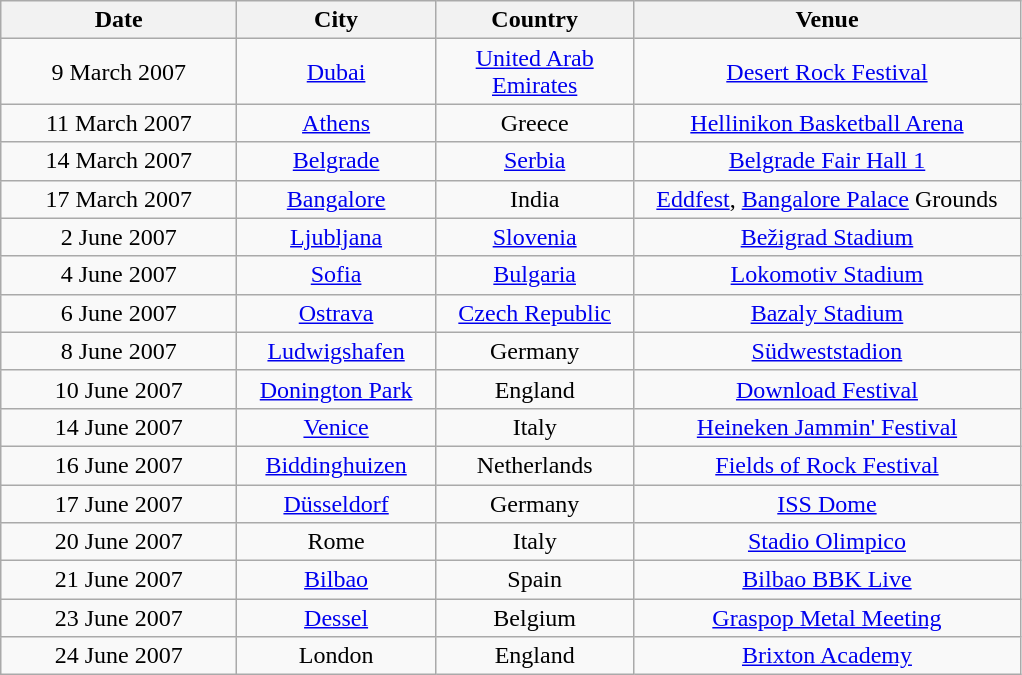<table class="wikitable" style="text-align:center;">
<tr>
<th width="150">Date</th>
<th width="125">City</th>
<th width="125">Country</th>
<th width="250">Venue</th>
</tr>
<tr>
<td>9 March 2007</td>
<td><a href='#'>Dubai</a></td>
<td><a href='#'>United Arab Emirates</a></td>
<td><a href='#'>Desert Rock Festival</a></td>
</tr>
<tr>
<td>11 March 2007</td>
<td><a href='#'>Athens</a></td>
<td>Greece</td>
<td><a href='#'>Hellinikon Basketball Arena</a></td>
</tr>
<tr>
<td>14 March 2007</td>
<td><a href='#'>Belgrade</a></td>
<td><a href='#'>Serbia</a></td>
<td><a href='#'>Belgrade Fair Hall 1</a></td>
</tr>
<tr>
<td>17 March 2007</td>
<td><a href='#'>Bangalore</a></td>
<td>India</td>
<td><a href='#'>Eddfest</a>, <a href='#'>Bangalore Palace</a> Grounds</td>
</tr>
<tr>
<td>2 June 2007</td>
<td><a href='#'>Ljubljana</a></td>
<td><a href='#'>Slovenia</a></td>
<td><a href='#'>Bežigrad Stadium</a></td>
</tr>
<tr>
<td>4 June 2007</td>
<td><a href='#'>Sofia</a></td>
<td><a href='#'>Bulgaria</a></td>
<td><a href='#'>Lokomotiv Stadium</a></td>
</tr>
<tr>
<td>6 June 2007</td>
<td><a href='#'>Ostrava</a></td>
<td><a href='#'>Czech Republic</a></td>
<td><a href='#'>Bazaly Stadium</a></td>
</tr>
<tr>
<td>8 June 2007</td>
<td><a href='#'>Ludwigshafen</a></td>
<td>Germany</td>
<td><a href='#'>Südweststadion</a></td>
</tr>
<tr>
<td>10 June 2007</td>
<td><a href='#'>Donington Park</a></td>
<td>England</td>
<td><a href='#'>Download Festival</a></td>
</tr>
<tr>
<td>14 June 2007</td>
<td><a href='#'>Venice</a></td>
<td>Italy</td>
<td align=><a href='#'>Heineken Jammin' Festival</a></td>
</tr>
<tr>
<td>16 June 2007</td>
<td><a href='#'>Biddinghuizen</a></td>
<td>Netherlands</td>
<td><a href='#'>Fields of Rock Festival</a></td>
</tr>
<tr>
<td>17 June 2007</td>
<td><a href='#'>Düsseldorf</a></td>
<td>Germany</td>
<td><a href='#'>ISS Dome</a></td>
</tr>
<tr>
<td>20 June 2007</td>
<td>Rome</td>
<td>Italy</td>
<td><a href='#'>Stadio Olimpico</a></td>
</tr>
<tr>
<td>21 June 2007</td>
<td><a href='#'>Bilbao</a></td>
<td>Spain</td>
<td align=><a href='#'>Bilbao BBK Live</a></td>
</tr>
<tr>
<td>23 June 2007</td>
<td><a href='#'>Dessel</a></td>
<td>Belgium</td>
<td><a href='#'>Graspop Metal Meeting</a></td>
</tr>
<tr>
<td>24 June 2007</td>
<td>London</td>
<td>England</td>
<td><a href='#'>Brixton Academy</a></td>
</tr>
</table>
